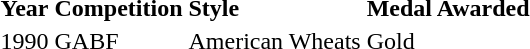<table>
<tr>
<td><strong>Year</strong></td>
<td><strong>Competition</strong></td>
<td><strong>Style</strong></td>
<td><strong>Medal Awarded</strong></td>
</tr>
<tr>
<td>1990</td>
<td>GABF</td>
<td>American Wheats</td>
<td>Gold</td>
</tr>
</table>
